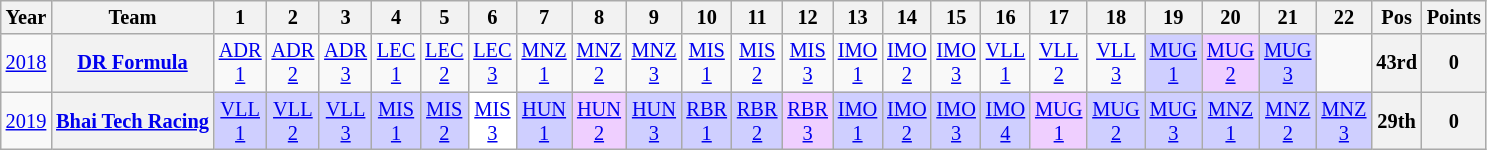<table class="wikitable" style="text-align:center; font-size:85%">
<tr>
<th>Year</th>
<th>Team</th>
<th>1</th>
<th>2</th>
<th>3</th>
<th>4</th>
<th>5</th>
<th>6</th>
<th>7</th>
<th>8</th>
<th>9</th>
<th>10</th>
<th>11</th>
<th>12</th>
<th>13</th>
<th>14</th>
<th>15</th>
<th>16</th>
<th>17</th>
<th>18</th>
<th>19</th>
<th>20</th>
<th>21</th>
<th>22</th>
<th>Pos</th>
<th>Points</th>
</tr>
<tr>
<td><a href='#'>2018</a></td>
<th nowrap><a href='#'>DR Formula</a></th>
<td style="background:#;"><a href='#'>ADR<br>1</a></td>
<td style="background:#;"><a href='#'>ADR<br>2</a></td>
<td style="background:#;"><a href='#'>ADR<br>3</a></td>
<td style="background:#;"><a href='#'>LEC<br>1</a></td>
<td style="background:#;"><a href='#'>LEC<br>2</a></td>
<td style="background:#;"><a href='#'>LEC<br>3</a></td>
<td style="background:#;"><a href='#'>MNZ<br>1</a></td>
<td style="background:#;"><a href='#'>MNZ<br>2</a></td>
<td style="background:#;"><a href='#'>MNZ<br>3</a></td>
<td style="background:#;"><a href='#'>MIS<br>1</a></td>
<td style="background:#;"><a href='#'>MIS<br>2</a></td>
<td style="background:#;"><a href='#'>MIS<br>3</a></td>
<td style="background:#;"><a href='#'>IMO<br>1</a></td>
<td style="background:#;"><a href='#'>IMO<br>2</a></td>
<td style="background:#;"><a href='#'>IMO<br>3</a></td>
<td style="background:#;"><a href='#'>VLL<br>1</a></td>
<td style="background:#;"><a href='#'>VLL<br>2</a></td>
<td style="background:#;"><a href='#'>VLL<br>3</a></td>
<td style="background:#CFCFFF;"><a href='#'>MUG<br>1</a><br></td>
<td style="background:#EFCFFF;"><a href='#'>MUG<br>2</a><br></td>
<td style="background:#CFCFFF;"><a href='#'>MUG<br>3</a><br></td>
<td></td>
<th>43rd</th>
<th>0</th>
</tr>
<tr>
<td><a href='#'>2019</a></td>
<th nowrap><a href='#'>Bhai Tech Racing</a></th>
<td style="background:#CFCFFF;"><a href='#'>VLL<br>1</a><br></td>
<td style="background:#CFCFFF;"><a href='#'>VLL<br>2</a><br></td>
<td style="background:#CFCFFF;"><a href='#'>VLL<br>3</a><br></td>
<td style="background:#CFCFFF;"><a href='#'>MIS<br>1</a><br></td>
<td style="background:#CFCFFF;"><a href='#'>MIS<br>2</a><br></td>
<td style="background:#ffffff;"><a href='#'>MIS<br>3</a><br></td>
<td style="background:#CFCFFF;"><a href='#'>HUN<br>1</a><br></td>
<td style="background:#EFCFFF;"><a href='#'>HUN<br>2</a><br></td>
<td style="background:#CFCFFF;"><a href='#'>HUN<br>3</a><br></td>
<td style="background:#CFCFFF;"><a href='#'>RBR<br>1</a><br></td>
<td style="background:#CFCFFF;"><a href='#'>RBR<br>2</a><br></td>
<td style="background:#EFCFFF;"><a href='#'>RBR<br>3</a><br></td>
<td style="background:#CFCFFF;"><a href='#'>IMO<br>1</a><br></td>
<td style="background:#CFCFFF;"><a href='#'>IMO<br>2</a><br></td>
<td style="background:#CFCFFF;"><a href='#'>IMO<br>3</a><br></td>
<td style="background:#CFCFFF;"><a href='#'>IMO<br>4</a><br></td>
<td style="background:#EFCFFF;"><a href='#'>MUG<br>1</a><br></td>
<td style="background:#CFCFFF;"><a href='#'>MUG<br>2</a><br></td>
<td style="background:#CFCFFF;"><a href='#'>MUG<br>3</a><br></td>
<td style="background:#CFCFFF;"><a href='#'>MNZ<br>1</a><br></td>
<td style="background:#CFCFFF;"><a href='#'>MNZ<br>2</a><br></td>
<td style="background:#CFCFFF;"><a href='#'>MNZ<br>3</a><br></td>
<th>29th</th>
<th>0</th>
</tr>
</table>
